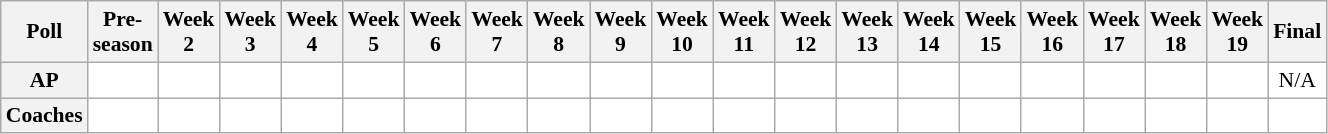<table class="wikitable" style="white-space:nowrap;font-size:90%">
<tr>
<th>Poll</th>
<th>Pre-<br>season</th>
<th>Week<br>2</th>
<th>Week<br>3</th>
<th>Week<br>4</th>
<th>Week<br>5</th>
<th>Week<br>6</th>
<th>Week<br>7</th>
<th>Week<br>8</th>
<th>Week<br>9</th>
<th>Week<br>10</th>
<th>Week<br>11</th>
<th>Week<br>12</th>
<th>Week<br>13</th>
<th>Week<br>14</th>
<th>Week<br>15</th>
<th>Week<br>16</th>
<th>Week<br>17</th>
<th>Week<br>18</th>
<th>Week<br>19</th>
<th>Final</th>
</tr>
<tr style="text-align:center;">
<th>AP</th>
<td style="background:#FFF;"></td>
<td style="background:#FFF;"></td>
<td style="background:#FFF;"></td>
<td style="background:#FFF;"></td>
<td style="background:#FFF;"></td>
<td style="background:#FFF;"></td>
<td style="background:#FFF;"></td>
<td style="background:#FFF;"></td>
<td style="background:#FFF;"></td>
<td style="background:#FFF;"></td>
<td style="background:#FFF;"></td>
<td style="background:#FFF;"></td>
<td style="background:#FFF;"></td>
<td style="background:#FFF;"></td>
<td style="background:#FFF;"></td>
<td style="background:#FFF;"></td>
<td style="background:#FFF;"></td>
<td style="background:#FFF;"></td>
<td style="background:#FFF;"></td>
<td style="background:#FFF;">N/A</td>
</tr>
<tr style="text-align:center;">
<th>Coaches</th>
<td style="background:#FFF;"></td>
<td style="background:#FFF;"></td>
<td style="background:#FFF;"></td>
<td style="background:#FFF;"></td>
<td style="background:#FFF;"></td>
<td style="background:#FFF;"></td>
<td style="background:#FFF;"></td>
<td style="background:#FFF;"></td>
<td style="background:#FFF;"></td>
<td style="background:#FFF;"></td>
<td style="background:#FFF;"></td>
<td style="background:#FFF;"></td>
<td style="background:#FFF;"></td>
<td style="background:#FFF;"></td>
<td style="background:#FFF;"></td>
<td style="background:#FFF;"></td>
<td style="background:#FFF;"></td>
<td style="background:#FFF;"></td>
<td style="background:#FFF;"></td>
<td style="background:#FFF;"></td>
</tr>
</table>
